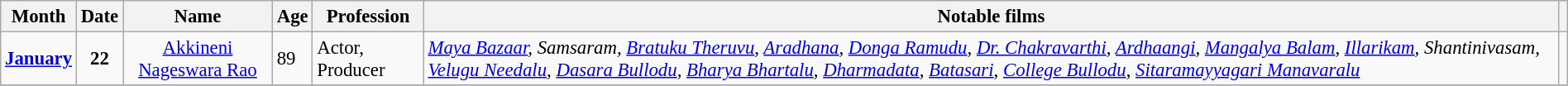<table class="wikitable sortable"  style="width:100%; font-size:95%;">
<tr>
<th scope="col">Month</th>
<th scope="col">Date</th>
<th scope="col">Name</th>
<th scope="col">Age</th>
<th scope="col">Profession</th>
<th scope="col" class="unsortable">Notable films</th>
<th scope="col" class="unsortable"></th>
</tr>
<tr>
<td rowspan="1" style="text-align:center;"><strong><a href='#'>January</a></strong></td>
<td style="text-align:center;"><strong>22</strong></td>
<td style="text-align:center;"><a href='#'>Akkineni Nageswara Rao</a></td>
<td>89</td>
<td>Actor, Producer</td>
<td><em><a href='#'>Maya Bazaar</a>, Samsaram, <a href='#'>Bratuku Theruvu</a>, <a href='#'>Aradhana</a>, <a href='#'>Donga Ramudu</a>, <a href='#'>Dr. Chakravarthi</a>, <a href='#'>Ardhaangi</a>, <a href='#'>Mangalya Balam</a>, <a href='#'>Illarikam</a>, Shantinivasam, <a href='#'>Velugu Needalu</a>, <a href='#'>Dasara Bullodu</a>, <a href='#'>Bharya Bhartalu</a>, <a href='#'>Dharmadata</a>, <a href='#'>Batasari</a></em>, <em><a href='#'>College Bullodu</a></em>, <em><a href='#'>Sitaramayyagari Manavaralu</a></em></td>
<td></td>
</tr>
<tr>
</tr>
</table>
